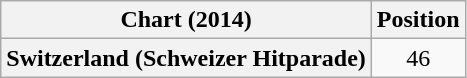<table class="wikitable plainrowheaders" style="text-align:center">
<tr>
<th scope="col">Chart (2014)</th>
<th scope="col">Position</th>
</tr>
<tr>
<th scope="row">Switzerland (Schweizer Hitparade)</th>
<td>46</td>
</tr>
</table>
